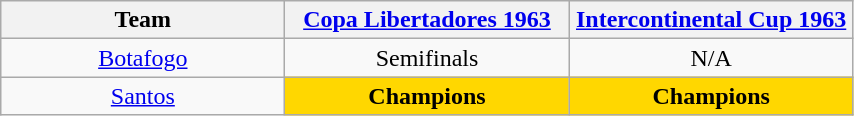<table class="wikitable">
<tr>
<th width= 33%>Team</th>
<th width= 33%><a href='#'>Copa Libertadores 1963</a></th>
<th width= 33%><a href='#'>Intercontinental Cup 1963</a></th>
</tr>
<tr align="center">
<td><a href='#'>Botafogo</a></td>
<td>Semifinals</td>
<td>N/A</td>
</tr>
<tr align="center">
<td><a href='#'>Santos</a></td>
<td bgcolor = "gold"><strong>Champions</strong></td>
<td bgcolor = "gold"><strong>Champions</strong></td>
</tr>
</table>
